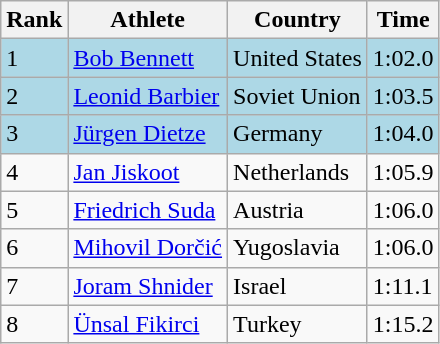<table class="wikitable">
<tr>
<th>Rank</th>
<th>Athlete</th>
<th>Country</th>
<th>Time</th>
</tr>
<tr bgcolor=lightblue>
<td>1</td>
<td><a href='#'>Bob Bennett</a></td>
<td>United States</td>
<td>1:02.0</td>
</tr>
<tr bgcolor=lightblue>
<td>2</td>
<td><a href='#'>Leonid Barbier</a></td>
<td>Soviet Union</td>
<td>1:03.5</td>
</tr>
<tr bgcolor=lightblue>
<td>3</td>
<td><a href='#'>Jürgen Dietze</a></td>
<td>Germany</td>
<td>1:04.0</td>
</tr>
<tr>
<td>4</td>
<td><a href='#'>Jan Jiskoot</a></td>
<td>Netherlands</td>
<td>1:05.9</td>
</tr>
<tr>
<td>5</td>
<td><a href='#'>Friedrich Suda</a></td>
<td>Austria</td>
<td>1:06.0</td>
</tr>
<tr>
<td>6</td>
<td><a href='#'>Mihovil Dorčić</a></td>
<td>Yugoslavia</td>
<td>1:06.0</td>
</tr>
<tr>
<td>7</td>
<td><a href='#'>Joram Shnider</a></td>
<td>Israel</td>
<td>1:11.1</td>
</tr>
<tr>
<td>8</td>
<td><a href='#'>Ünsal Fikirci</a></td>
<td>Turkey</td>
<td>1:15.2</td>
</tr>
</table>
